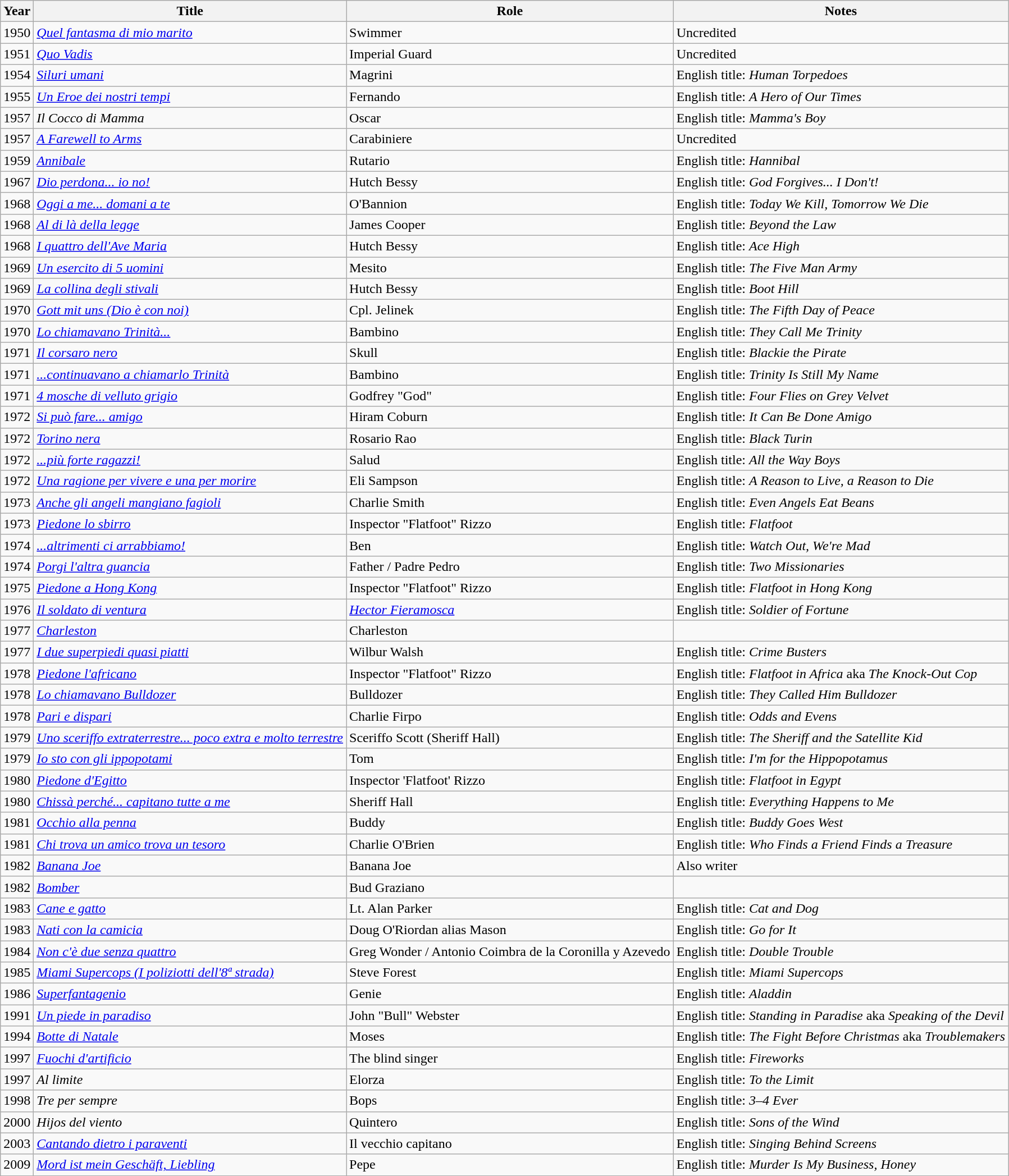<table class="wikitable sortable">
<tr>
<th>Year</th>
<th>Title</th>
<th>Role</th>
<th class="unsortable">Notes</th>
</tr>
<tr>
<td>1950</td>
<td><em><a href='#'>Quel fantasma di mio marito</a></em></td>
<td>Swimmer</td>
<td>Uncredited</td>
</tr>
<tr>
<td>1951</td>
<td><em><a href='#'>Quo Vadis</a></em></td>
<td>Imperial Guard</td>
<td>Uncredited</td>
</tr>
<tr>
<td>1954</td>
<td><em><a href='#'>Siluri umani</a></em></td>
<td>Magrini</td>
<td>English title: <em>Human Torpedoes</em></td>
</tr>
<tr>
<td>1955</td>
<td><em><a href='#'>Un Eroe dei nostri tempi</a></em></td>
<td>Fernando</td>
<td>English title: <em>A Hero of Our Times</em></td>
</tr>
<tr>
<td>1957</td>
<td><em>Il Cocco di Mamma</em></td>
<td>Oscar</td>
<td>English title: <em>Mamma's Boy</em></td>
</tr>
<tr>
<td>1957</td>
<td><em><a href='#'>A Farewell to Arms</a></em></td>
<td>Carabiniere</td>
<td>Uncredited</td>
</tr>
<tr>
<td>1959</td>
<td><em><a href='#'>Annibale</a></em></td>
<td>Rutario</td>
<td>English title: <em>Hannibal</em></td>
</tr>
<tr>
<td>1967</td>
<td><em><a href='#'>Dio perdona... io no!</a></em></td>
<td>Hutch Bessy</td>
<td>English title: <em>God Forgives... I Don't!</em></td>
</tr>
<tr>
<td>1968</td>
<td><em><a href='#'>Oggi a me... domani a te</a></em></td>
<td>O'Bannion</td>
<td>English title: <em>Today We Kill, Tomorrow We Die</em></td>
</tr>
<tr>
<td>1968</td>
<td><em><a href='#'>Al di là della legge</a></em></td>
<td>James Cooper</td>
<td>English title: <em>Beyond the Law</em></td>
</tr>
<tr>
<td>1968</td>
<td><em><a href='#'>I quattro dell'Ave Maria</a></em></td>
<td>Hutch Bessy</td>
<td>English title: <em>Ace High</em></td>
</tr>
<tr>
<td>1969</td>
<td><em><a href='#'>Un esercito di 5 uomini</a></em></td>
<td>Mesito</td>
<td>English title: <em>The Five Man Army</em></td>
</tr>
<tr>
<td>1969</td>
<td><em><a href='#'>La collina degli stivali</a></em></td>
<td>Hutch Bessy</td>
<td>English title: <em>Boot Hill</em></td>
</tr>
<tr>
<td>1970</td>
<td><em><a href='#'>Gott mit uns (Dio è con noi)</a></em></td>
<td>Cpl. Jelinek</td>
<td>English title: <em>The Fifth Day of Peace</em></td>
</tr>
<tr>
<td>1970</td>
<td><em><a href='#'>Lo chiamavano Trinità...</a></em></td>
<td>Bambino</td>
<td>English title: <em>They Call Me Trinity</em></td>
</tr>
<tr>
<td>1971</td>
<td><em><a href='#'>Il corsaro nero</a></em></td>
<td>Skull</td>
<td>English title: <em>Blackie the Pirate</em></td>
</tr>
<tr>
<td>1971</td>
<td><em><a href='#'>...continuavano a chiamarlo Trinità</a></em></td>
<td>Bambino</td>
<td>English title: <em>Trinity Is Still My Name</em></td>
</tr>
<tr>
<td>1971</td>
<td><em><a href='#'>4 mosche di velluto grigio</a></em></td>
<td>Godfrey "God"</td>
<td>English title: <em>Four Flies on Grey Velvet</em></td>
</tr>
<tr>
<td>1972</td>
<td><em><a href='#'>Si può fare... amigo</a></em></td>
<td>Hiram Coburn</td>
<td>English title: <em>It Can Be Done Amigo</em></td>
</tr>
<tr>
<td>1972</td>
<td><em><a href='#'>Torino nera</a></em></td>
<td>Rosario Rao</td>
<td>English title: <em>Black Turin</em></td>
</tr>
<tr>
<td>1972</td>
<td><em><a href='#'>...più forte ragazzi!</a></em></td>
<td>Salud</td>
<td>English title: <em>All the Way Boys</em></td>
</tr>
<tr>
<td>1972</td>
<td><em><a href='#'>Una ragione per vivere e una per morire</a></em></td>
<td>Eli Sampson</td>
<td>English title: <em>A Reason to Live, a Reason to Die</em></td>
</tr>
<tr>
<td>1973</td>
<td><em><a href='#'>Anche gli angeli mangiano fagioli</a></em></td>
<td>Charlie Smith</td>
<td>English title: <em>Even Angels Eat Beans</em></td>
</tr>
<tr>
<td>1973</td>
<td><em><a href='#'>Piedone lo sbirro</a></em></td>
<td>Inspector "Flatfoot" Rizzo</td>
<td>English title: <em>Flatfoot</em></td>
</tr>
<tr>
<td>1974</td>
<td><em><a href='#'>...altrimenti ci arrabbiamo!</a></em></td>
<td>Ben</td>
<td>English title: <em>Watch Out, We're Mad</em></td>
</tr>
<tr>
<td>1974</td>
<td><em><a href='#'>Porgi l'altra guancia</a></em></td>
<td>Father / Padre Pedro</td>
<td>English title: <em>Two Missionaries</em></td>
</tr>
<tr>
<td>1975</td>
<td><em><a href='#'>Piedone a Hong Kong</a></em></td>
<td>Inspector "Flatfoot" Rizzo</td>
<td>English title: <em>Flatfoot in Hong Kong</em></td>
</tr>
<tr>
<td>1976</td>
<td><em><a href='#'>Il soldato di ventura</a></em></td>
<td><em><a href='#'>Hector Fieramosca</a></em></td>
<td>English title: <em>Soldier of Fortune</em></td>
</tr>
<tr>
<td>1977</td>
<td><em><a href='#'>Charleston</a></em></td>
<td>Charleston</td>
<td></td>
</tr>
<tr>
<td>1977</td>
<td><em><a href='#'>I due superpiedi quasi piatti</a></em></td>
<td>Wilbur Walsh</td>
<td>English title: <em>Crime Busters</em></td>
</tr>
<tr>
<td>1978</td>
<td><em><a href='#'>Piedone l'africano</a></em></td>
<td>Inspector "Flatfoot" Rizzo</td>
<td>English title: <em>Flatfoot in Africa</em> aka <em>The Knock-Out Cop</em></td>
</tr>
<tr>
<td>1978</td>
<td><em><a href='#'>Lo chiamavano Bulldozer</a></em></td>
<td>Bulldozer</td>
<td>English title: <em>They Called Him Bulldozer</em></td>
</tr>
<tr>
<td>1978</td>
<td><em><a href='#'>Pari e dispari</a></em></td>
<td>Charlie Firpo</td>
<td>English title: <em>Odds and Evens</em></td>
</tr>
<tr>
<td>1979</td>
<td><em><a href='#'>Uno sceriffo extraterrestre... poco extra e molto terrestre</a></em></td>
<td>Sceriffo Scott (Sheriff Hall)</td>
<td>English title: <em>The Sheriff and the Satellite Kid</em></td>
</tr>
<tr>
<td>1979</td>
<td><em><a href='#'>Io sto con gli ippopotami</a></em></td>
<td>Tom</td>
<td>English title: <em>I'm for the Hippopotamus</em></td>
</tr>
<tr>
<td>1980</td>
<td><em><a href='#'>Piedone d'Egitto</a></em></td>
<td>Inspector 'Flatfoot' Rizzo</td>
<td>English title: <em>Flatfoot in Egypt</em></td>
</tr>
<tr>
<td>1980</td>
<td><em><a href='#'>Chissà perché... capitano tutte a me</a></em></td>
<td>Sheriff Hall</td>
<td>English title: <em>Everything Happens to Me</em></td>
</tr>
<tr>
<td>1981</td>
<td><em><a href='#'>Occhio alla penna</a></em></td>
<td>Buddy</td>
<td>English title: <em>Buddy Goes West</em></td>
</tr>
<tr>
<td>1981</td>
<td><em><a href='#'>Chi trova un amico trova un tesoro</a></em></td>
<td>Charlie O'Brien</td>
<td>English title: <em>Who Finds a Friend Finds a Treasure</em></td>
</tr>
<tr>
<td>1982</td>
<td><em><a href='#'>Banana Joe</a></em></td>
<td>Banana Joe</td>
<td>Also writer</td>
</tr>
<tr>
<td>1982</td>
<td><em><a href='#'>Bomber</a></em></td>
<td>Bud Graziano</td>
<td></td>
</tr>
<tr>
<td>1983</td>
<td><em><a href='#'>Cane e gatto</a></em></td>
<td>Lt. Alan Parker</td>
<td>English title: <em>Cat and Dog</em></td>
</tr>
<tr>
<td>1983</td>
<td><em><a href='#'>Nati con la camicia</a></em></td>
<td>Doug O'Riordan alias Mason</td>
<td>English title: <em>Go for It</em></td>
</tr>
<tr>
<td>1984</td>
<td><em><a href='#'>Non c'è due senza quattro</a></em></td>
<td>Greg Wonder / Antonio Coimbra de la Coronilla y Azevedo</td>
<td>English title: <em>Double Trouble</em></td>
</tr>
<tr>
<td>1985</td>
<td><em><a href='#'>Miami Supercops (I poliziotti dell'8ª strada)</a></em></td>
<td>Steve Forest</td>
<td>English title: <em>Miami Supercops</em></td>
</tr>
<tr>
<td>1986</td>
<td><em><a href='#'>Superfantagenio</a></em></td>
<td>Genie</td>
<td>English title: <em>Aladdin</em></td>
</tr>
<tr>
<td>1991</td>
<td><em><a href='#'>Un piede in paradiso</a></em></td>
<td>John "Bull" Webster</td>
<td>English title: <em>Standing in Paradise</em> aka <em>Speaking of the Devil</em></td>
</tr>
<tr>
<td>1994</td>
<td><em><a href='#'>Botte di Natale</a></em></td>
<td>Moses</td>
<td>English title: <em>The Fight Before Christmas</em> aka <em>Troublemakers</em></td>
</tr>
<tr>
<td>1997</td>
<td><em><a href='#'>Fuochi d'artificio</a></em></td>
<td>The blind singer</td>
<td>English title: <em>Fireworks</em></td>
</tr>
<tr>
<td>1997</td>
<td><em>Al limite</em></td>
<td>Elorza</td>
<td>English title: <em>To the Limit</em></td>
</tr>
<tr>
<td>1998</td>
<td><em>Tre per sempre</em></td>
<td>Bops</td>
<td>English title: <em>3–4 Ever</em></td>
</tr>
<tr>
<td>2000</td>
<td><em>Hijos del viento</em></td>
<td>Quintero</td>
<td>English title: <em>Sons of the Wind</em></td>
</tr>
<tr>
<td>2003</td>
<td><em><a href='#'>Cantando dietro i paraventi</a></em></td>
<td>Il vecchio capitano</td>
<td>English title: <em>Singing Behind Screens</em></td>
</tr>
<tr>
<td>2009</td>
<td><em><a href='#'>Mord ist mein Geschäft, Liebling</a></em></td>
<td>Pepe</td>
<td>English title: <em>Murder Is My Business, Honey</em></td>
</tr>
</table>
